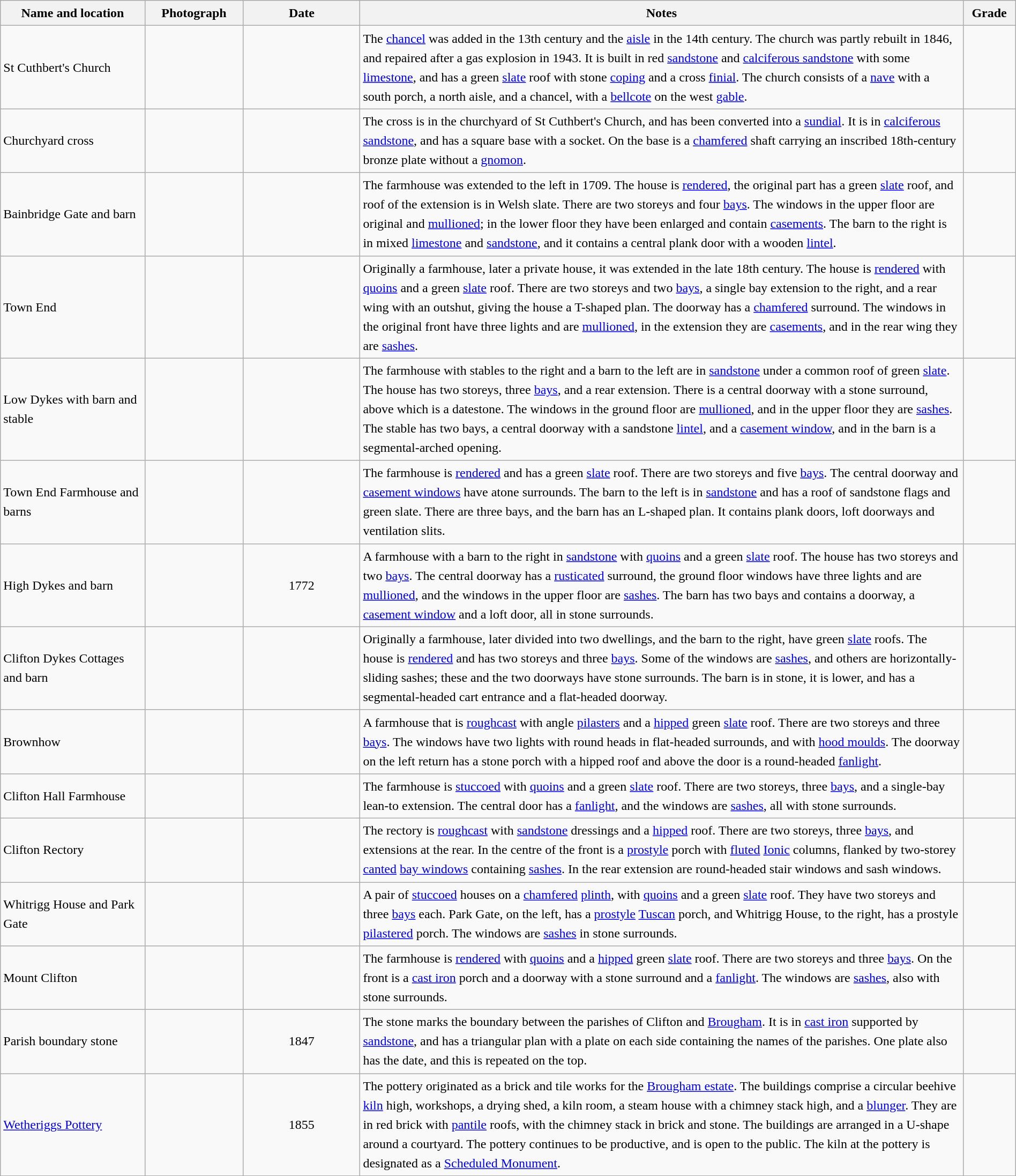<table class="wikitable sortable plainrowheaders" style="width:100%; border:0; text-align:left; line-height:150%;">
<tr>
<th scope="col"  style="width:150px">Name and location</th>
<th scope="col"  style="width:100px" class="unsortable">Photograph</th>
<th scope="col"  style="width:120px">Date</th>
<th scope="col"  style="width:650px" class="unsortable">Notes</th>
<th scope="col"  style="width:50px">Grade</th>
</tr>
<tr>
<td>St Cuthbert's Church<br><small></small></td>
<td></td>
<td align="center"></td>
<td>The <a href='#'>chancel</a> was added in the 13th century and the <a href='#'>aisle</a> in the 14th century.  The church was partly rebuilt in 1846, and repaired after a gas explosion in 1943.  It is built in red <a href='#'>sandstone</a> and <a href='#'>calciferous sandstone</a> with some <a href='#'>limestone</a>, and has a green <a href='#'>slate</a> roof with stone <a href='#'>coping</a> and a cross <a href='#'>finial</a>.  The church consists of a <a href='#'>nave</a> with a south porch, a north aisle, and a chancel, with a <a href='#'>bellcote</a> on the west <a href='#'>gable</a>.</td>
<td align="center" ></td>
</tr>
<tr>
<td>Churchyard cross<br><small></small></td>
<td></td>
<td align="center"></td>
<td>The cross is in the churchyard of St Cuthbert's Church, and has been converted into a <a href='#'>sundial</a>.  It is in <a href='#'>calciferous sandstone</a>, and has a square base with a socket.  On the base is a <a href='#'>chamfered</a> shaft carrying an inscribed 18th-century bronze plate without a <a href='#'>gnomon</a>.</td>
<td align="center" ></td>
</tr>
<tr>
<td>Bainbridge Gate and barn<br><small></small></td>
<td></td>
<td align="center"></td>
<td>The farmhouse was extended to the left in 1709.  The house is <a href='#'>rendered</a>, the original part has a green <a href='#'>slate</a> roof, and roof of the extension is in Welsh slate.  There are two storeys and four <a href='#'>bays</a>.  The windows in the upper floor are original and <a href='#'>mullioned</a>; in the lower floor they have been enlarged and contain <a href='#'>casements</a>.  The barn to the right is in mixed <a href='#'>limestone</a> and <a href='#'>sandstone</a>, and it contains a central plank door with a wooden <a href='#'>lintel</a>.</td>
<td align="center" ></td>
</tr>
<tr>
<td>Town End<br><small></small></td>
<td></td>
<td align="center"></td>
<td>Originally a farmhouse, later a private house, it was extended in the late 18th century.  The house is <a href='#'>rendered</a> with <a href='#'>quoins</a> and a green <a href='#'>slate</a> roof.  There are two storeys and two <a href='#'>bays</a>, a single bay extension to the right, and a rear wing with an outshut, giving the house a T-shaped plan.  The doorway has a <a href='#'>chamfered</a> surround.  The windows in the original front have three lights and are <a href='#'>mullioned</a>, in the extension they are <a href='#'>casements</a>, and in the rear wing they are <a href='#'>sashes</a>.</td>
<td align="center" ></td>
</tr>
<tr>
<td>Low Dykes with barn and stable<br><small></small></td>
<td></td>
<td align="center"></td>
<td>The farmhouse with stables to the right and a barn to the left are in <a href='#'>sandstone</a> under a common roof of green <a href='#'>slate</a>.  The house has two storeys, three <a href='#'>bays</a>, and a rear extension.  There is a central doorway with a stone surround, above which is a datestone.  The windows in the ground floor are <a href='#'>mullioned</a>, and in the upper floor they are <a href='#'>sashes</a>.  The stable has two bays, a central doorway with a sandstone <a href='#'>lintel</a>, and a <a href='#'>casement window</a>, and in the barn is a segmental-arched opening.</td>
<td align="center" ></td>
</tr>
<tr>
<td>Town End Farmhouse and barns<br><small></small></td>
<td></td>
<td align="center"></td>
<td>The farmhouse is <a href='#'>rendered</a> and has a green <a href='#'>slate</a> roof.  There are two storeys and five <a href='#'>bays</a>.  The central doorway and <a href='#'>casement windows</a> have atone surrounds.  The barn to the left is in <a href='#'>sandstone</a> and has a roof of sandstone flags and green slate.  There are three bays, and the barn has an L-shaped plan.  It contains plank doors, loft doorways and ventilation slits.</td>
<td align="center" ></td>
</tr>
<tr>
<td>High Dykes and barn<br><small></small></td>
<td></td>
<td align="center">1772</td>
<td>A farmhouse with a barn to the right in <a href='#'>sandstone</a> with <a href='#'>quoins</a> and a green <a href='#'>slate</a> roof.  The house has two storeys and two <a href='#'>bays</a>.  The central doorway has a <a href='#'>rusticated</a> surround, the ground floor windows have three lights and are <a href='#'>mullioned</a>, and the windows in the upper floor are <a href='#'>sashes</a>.  The barn has two bays and contains a doorway, a <a href='#'>casement window</a> and a loft door, all in stone surrounds.</td>
<td align="center" ></td>
</tr>
<tr>
<td>Clifton Dykes Cottages and barn<br><small></small></td>
<td></td>
<td align="center"></td>
<td>Originally a farmhouse, later divided into two dwellings, and the barn to the right, have green <a href='#'>slate</a> roofs.  The house is <a href='#'>rendered</a> and has two storeys and three <a href='#'>bays</a>.  Some of the windows are <a href='#'>sashes</a>, and others are horizontally-sliding sashes; these and the two doorways have stone surrounds.  The barn is in stone, it is lower, and has a segmental-headed cart entrance and a flat-headed doorway.</td>
<td align="center" ></td>
</tr>
<tr>
<td>Brownhow<br><small></small></td>
<td></td>
<td align="center"></td>
<td>A farmhouse that is <a href='#'>roughcast</a> with angle <a href='#'>pilasters</a> and a <a href='#'>hipped</a> green <a href='#'>slate</a> roof.  There are two storeys and three <a href='#'>bays</a>.  The windows have two lights with round heads in flat-headed surrounds, and with <a href='#'>hood moulds</a>.  The doorway on the left return has a stone porch with a hipped roof and above the door is a round-headed <a href='#'>fanlight</a>.</td>
<td align="center" ></td>
</tr>
<tr>
<td>Clifton Hall Farmhouse<br><small></small></td>
<td></td>
<td align="center"></td>
<td>The farmhouse is <a href='#'>stuccoed</a> with <a href='#'>quoins</a> and a green <a href='#'>slate</a> roof.  There are two storeys, three <a href='#'>bays</a>, and a single-bay lean-to extension.  The central door has a <a href='#'>fanlight</a>, and the windows are <a href='#'>sashes</a>, all with stone surrounds.</td>
<td align="center" ></td>
</tr>
<tr>
<td>Clifton Rectory<br><small></small></td>
<td></td>
<td align="center"></td>
<td>The rectory is <a href='#'>roughcast</a> with <a href='#'>sandstone</a> dressings and a <a href='#'>hipped</a> roof.  There are two storeys, three <a href='#'>bays</a>, and extensions at the rear.  In the centre of the front is a <a href='#'>prostyle</a> porch with <a href='#'>fluted</a> <a href='#'>Ionic</a> columns, flanked by two-storey <a href='#'>canted</a> <a href='#'>bay windows</a> containing <a href='#'>sashes</a>.  In the rear extension are round-headed stair windows and sash windows.</td>
<td align="center" ></td>
</tr>
<tr>
<td>Whitrigg House and Park Gate<br><small></small></td>
<td></td>
<td align="center"></td>
<td>A pair of <a href='#'>stuccoed</a> houses on a <a href='#'>chamfered</a> <a href='#'>plinth</a>, with <a href='#'>quoins</a> and a green <a href='#'>slate</a> roof.  They have two storeys and three <a href='#'>bays</a> each.  Park Gate, on the left, has a <a href='#'>prostyle</a> <a href='#'>Tuscan</a> porch, and Whitrigg House, to the right, has a prostyle <a href='#'>pilastered</a> porch.  The windows are <a href='#'>sashes</a> in stone surrounds.</td>
<td align="center" ></td>
</tr>
<tr>
<td>Mount Clifton<br><small></small></td>
<td></td>
<td align="center"></td>
<td>The farmhouse is <a href='#'>rendered</a> with <a href='#'>quoins</a> and a <a href='#'>hipped</a> green <a href='#'>slate</a> roof.  There are two storeys and three <a href='#'>bays</a>.  On the front is a <a href='#'>cast iron</a> porch and a doorway with a stone surround and a <a href='#'>fanlight</a>.  The windows are <a href='#'>sashes</a>, also with stone surrounds.</td>
<td align="center" ></td>
</tr>
<tr>
<td>Parish boundary stone<br><small></small></td>
<td></td>
<td align="center">1847</td>
<td>The stone marks the boundary between the parishes of Clifton and <a href='#'>Brougham</a>. It is in <a href='#'>cast iron</a> supported by <a href='#'>sandstone</a>, and has a triangular plan with a plate on each side containing the names of the parishes.  One plate also has the date, and this is repeated on the top.</td>
<td align="center" ></td>
</tr>
<tr>
<td><a href='#'>Wetheriggs Pottery</a><br><small></small></td>
<td></td>
<td align="center">1855</td>
<td>The pottery originated as a brick and tile works for the <a href='#'>Brougham estate</a>.  The buildings comprise a circular beehive <a href='#'>kiln</a>  high, workshops, a drying shed, a kiln room, a steam house with a chimney stack  high, and a <a href='#'>blunger</a>.  They are in red brick with <a href='#'>pantile</a> roofs, with the chimney stack in brick and stone.  The buildings are arranged in a U-shape around a courtyard.  The pottery continues to be productive, and is open to the public.  The kiln at the pottery is designated as a <a href='#'>Scheduled Monument</a>.</td>
<td align="center" ></td>
</tr>
<tr>
</tr>
</table>
